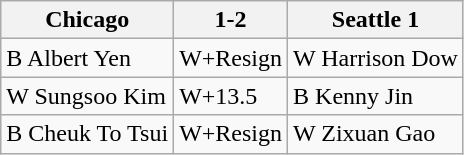<table class="wikitable">
<tr>
<th>Chicago</th>
<th>1-2</th>
<th>Seattle 1</th>
</tr>
<tr>
<td>B Albert Yen</td>
<td>W+Resign</td>
<td>W Harrison Dow</td>
</tr>
<tr>
<td>W Sungsoo Kim</td>
<td>W+13.5</td>
<td>B Kenny Jin</td>
</tr>
<tr>
<td>B Cheuk To Tsui</td>
<td>W+Resign</td>
<td>W Zixuan Gao</td>
</tr>
</table>
